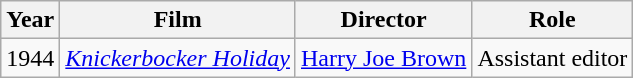<table class="wikitable">
<tr>
<th>Year</th>
<th>Film</th>
<th>Director</th>
<th>Role</th>
</tr>
<tr>
<td>1944</td>
<td><em><a href='#'>Knickerbocker Holiday</a></em></td>
<td><a href='#'>Harry Joe Brown</a></td>
<td>Assistant editor</td>
</tr>
</table>
